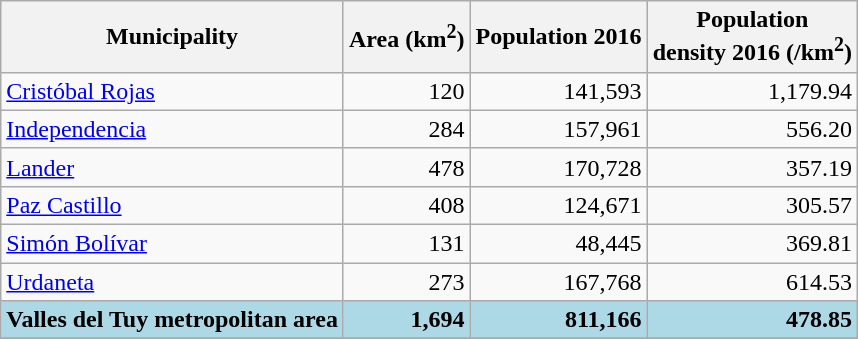<table class="wikitable" style="text-align:right">
<tr>
<th>Municipality</th>
<th>Area (km<sup>2</sup>)</th>
<th>Population 2016</th>
<th>Population <br>density 2016 (/km<sup>2</sup>)</th>
</tr>
<tr>
<td align=left><a href='#'>Cristóbal Rojas</a></td>
<td>120</td>
<td>141,593</td>
<td>1,179.94</td>
</tr>
<tr>
<td align=left><a href='#'>Independencia</a></td>
<td>284</td>
<td>157,961</td>
<td>556.20</td>
</tr>
<tr>
<td align=left><a href='#'>Lander</a></td>
<td>478</td>
<td>170,728</td>
<td>357.19</td>
</tr>
<tr>
<td align=left><a href='#'>Paz Castillo</a></td>
<td>408</td>
<td>124,671</td>
<td>305.57</td>
</tr>
<tr>
<td align=left><a href='#'>Simón Bolívar</a></td>
<td>131</td>
<td>48,445</td>
<td>369.81</td>
</tr>
<tr>
<td align=left><a href='#'>Urdaneta</a></td>
<td>273</td>
<td>167,768</td>
<td>614.53</td>
</tr>
<tr>
<td style="background:lightblue; text-align:right;"><strong>Valles del Tuy metropolitan area</strong></td>
<td style="background:lightblue; text-align:right;"><strong>1,694</strong></td>
<td style="background:lightblue; text-align:right;"><strong>811,166</strong></td>
<td style="background:lightblue; text-align:right;"><strong>478.85</strong></td>
</tr>
<tr>
</tr>
</table>
